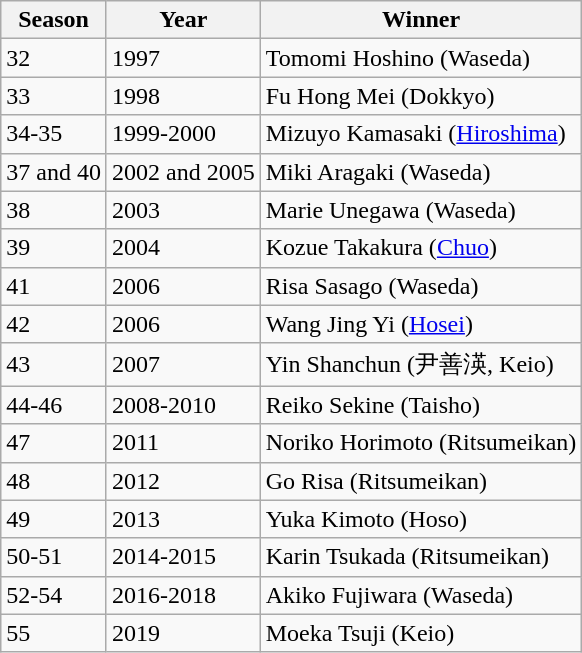<table class="wikitable" border="1">
<tr>
<th>Season</th>
<th>Year</th>
<th>Winner</th>
</tr>
<tr>
<td>32</td>
<td>1997</td>
<td>Tomomi Hoshino (Waseda)</td>
</tr>
<tr>
<td>33</td>
<td>1998</td>
<td>Fu Hong Mei (Dokkyo)</td>
</tr>
<tr>
<td>34-35</td>
<td>1999-2000</td>
<td>Mizuyo Kamasaki (<a href='#'>Hiroshima</a>)</td>
</tr>
<tr>
<td>37 and 40</td>
<td>2002 and 2005</td>
<td>Miki Aragaki (Waseda)</td>
</tr>
<tr>
<td>38</td>
<td>2003</td>
<td>Marie Unegawa (Waseda)</td>
</tr>
<tr>
<td>39</td>
<td>2004</td>
<td>Kozue Takakura (<a href='#'>Chuo</a>)</td>
</tr>
<tr>
<td>41</td>
<td>2006</td>
<td>Risa Sasago (Waseda)</td>
</tr>
<tr>
<td>42</td>
<td>2006</td>
<td>Wang Jing Yi (<a href='#'>Hosei</a>)</td>
</tr>
<tr>
<td>43</td>
<td>2007</td>
<td>Yin Shanchun (尹善渶, Keio)</td>
</tr>
<tr>
<td>44-46</td>
<td>2008-2010</td>
<td>Reiko Sekine (Taisho)</td>
</tr>
<tr>
<td>47</td>
<td>2011</td>
<td>Noriko Horimoto (Ritsumeikan)</td>
</tr>
<tr>
<td>48</td>
<td>2012</td>
<td>Go Risa (Ritsumeikan)</td>
</tr>
<tr>
<td>49</td>
<td>2013</td>
<td>Yuka Kimoto (Hoso)</td>
</tr>
<tr>
<td>50-51</td>
<td>2014-2015</td>
<td>Karin Tsukada (Ritsumeikan)</td>
</tr>
<tr>
<td>52-54</td>
<td>2016-2018</td>
<td>Akiko Fujiwara (Waseda)</td>
</tr>
<tr>
<td>55</td>
<td>2019</td>
<td>Moeka Tsuji (Keio)</td>
</tr>
</table>
